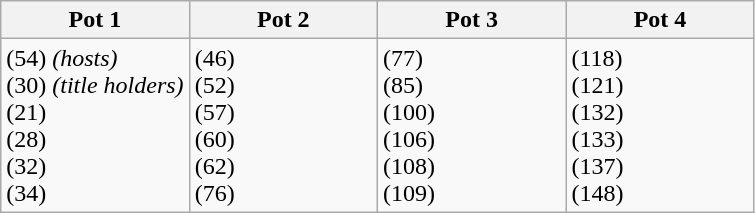<table class=wikitable>
<tr>
<th width=25%>Pot 1</th>
<th width=25%>Pot 2</th>
<th width=25%>Pot 3</th>
<th width=25%>Pot 4</th>
</tr>
<tr valign=top>
<td> (54) <em>(hosts)</em><br> (30) <em>(title holders)</em><br> (21)<br> (28)<br> (32)<br> (34)</td>
<td> (46)<br> (52)<br> (57)<br> (60)<br> (62)<br> (76)</td>
<td> (77)<br> (85)<br> (100)<br> (106)<br> (108)<br> (109)</td>
<td> (118)<br> (121)<br> (132)<br> (133)<br> (137)<br> (148)</td>
</tr>
</table>
